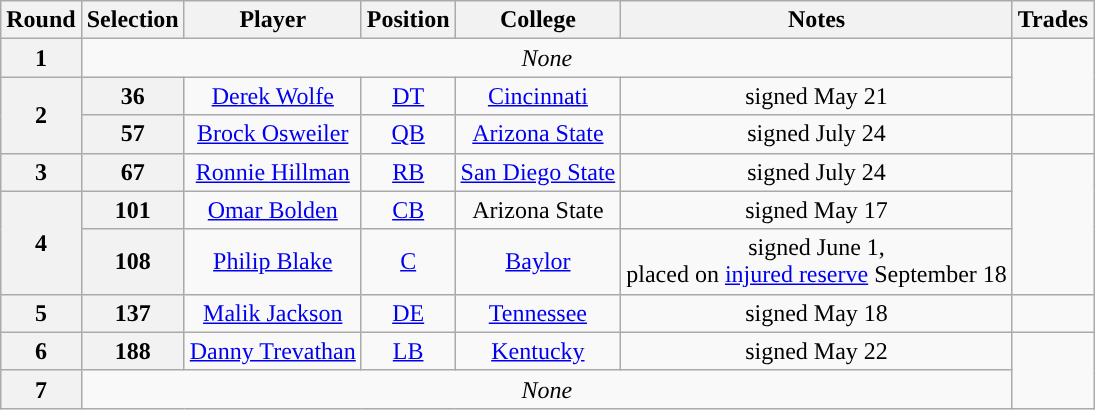<table class="wikitable" style="text-align:center">
<tr>
<th>Round</th>
<th>Selection</th>
<th>Player</th>
<th>Position</th>
<th>College</th>
<th>Notes</th>
<th>Trades</th>
</tr>
<tr>
<th>1</th>
<td colspan="5"><em>None</em></td>
<td rowspan="2" style="text-align:center"></td>
</tr>
<tr>
<th rowspan="2">2</th>
<th>36</th>
<td><a href='#'>Derek Wolfe</a></td>
<td><a href='#'>DT</a></td>
<td><a href='#'>Cincinnati</a></td>
<td>signed May 21</td>
</tr>
<tr>
<th>57</th>
<td><a href='#'>Brock Osweiler</a></td>
<td><a href='#'>QB</a></td>
<td><a href='#'>Arizona State</a></td>
<td>signed July 24</td>
<td></td>
</tr>
<tr>
<th>3</th>
<th>67</th>
<td><a href='#'>Ronnie Hillman</a></td>
<td><a href='#'>RB</a></td>
<td><a href='#'>San Diego State</a></td>
<td>signed July 24</td>
<td rowspan="3" style="text-align:center">  </td>
</tr>
<tr>
<th rowspan="2">4</th>
<th>101</th>
<td><a href='#'>Omar Bolden</a></td>
<td><a href='#'>CB</a></td>
<td>Arizona State</td>
<td>signed May 17</td>
</tr>
<tr>
<th>108</th>
<td><a href='#'>Philip Blake</a></td>
<td><a href='#'>C</a></td>
<td><a href='#'>Baylor</a></td>
<td>signed June 1,<br>placed on <a href='#'>injured reserve</a> September 18</td>
</tr>
<tr>
<th>5</th>
<th>137</th>
<td><a href='#'>Malik Jackson</a></td>
<td><a href='#'>DE</a></td>
<td><a href='#'>Tennessee</a></td>
<td>signed May 18</td>
<td style="text-align:center"> </td>
</tr>
<tr>
<th>6</th>
<th>188</th>
<td><a href='#'>Danny Trevathan</a></td>
<td><a href='#'>LB</a></td>
<td><a href='#'>Kentucky</a></td>
<td>signed May 22</td>
<td rowspan="2" style="text-align:center"> </td>
</tr>
<tr>
<th>7</th>
<td colspan="5" style="text-align:center"><em>None</em></td>
</tr>
</table>
